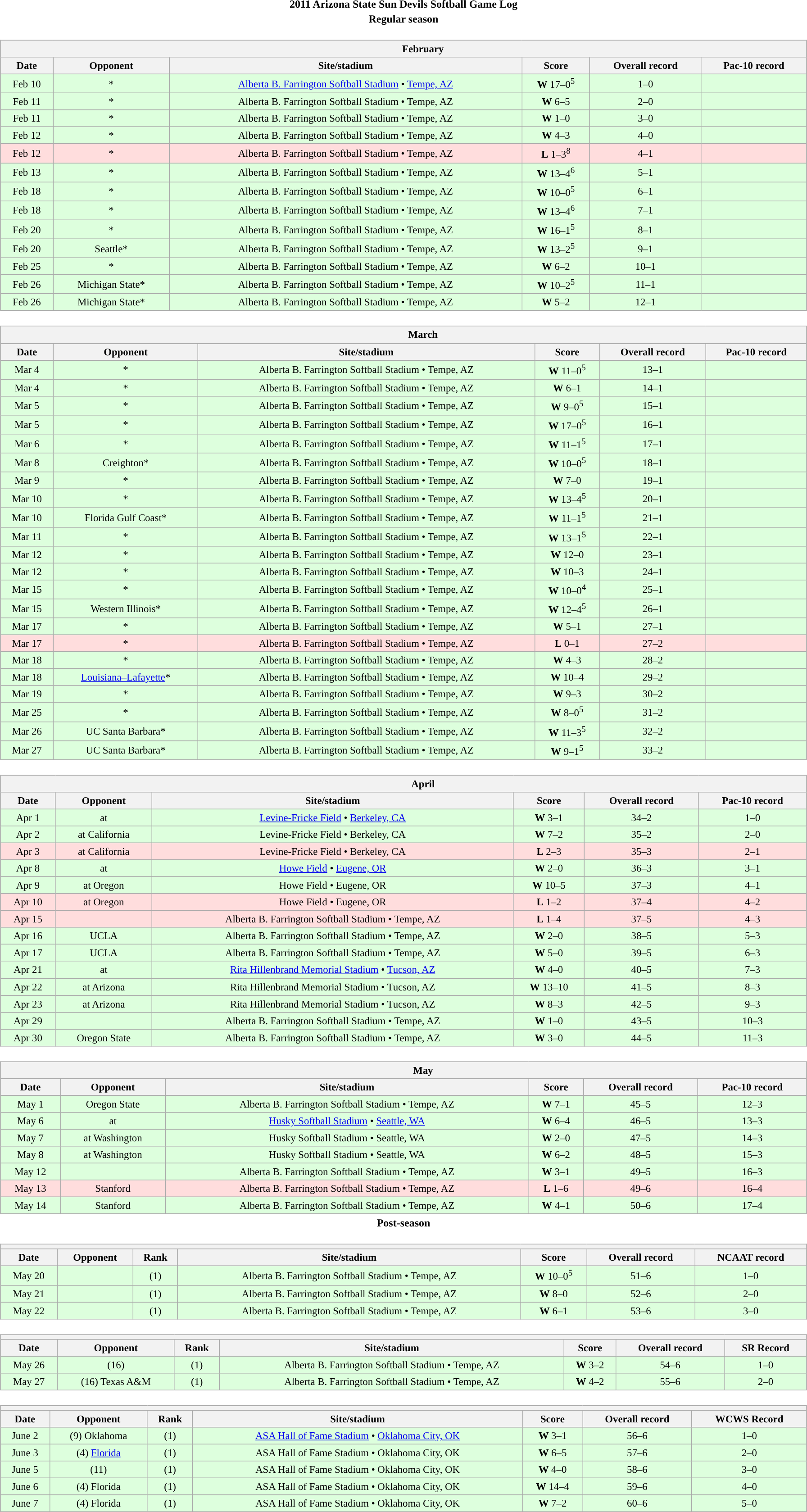<table class="toccolours" width=95% style="margin:1.5em auto; text-align:center;">
<tr>
<th colspan=2>2011 Arizona State Sun Devils Softball Game Log</th>
</tr>
<tr>
<th colspan=2>Regular season</th>
</tr>
<tr valign="top">
<td><br><table class="wikitable collapsible collapsed" style="margin:auto; font-size:95%; width:100%">
<tr>
<th colspan=10 style="padding-left:4em;">February</th>
</tr>
<tr>
<th>Date</th>
<th>Opponent</th>
<th>Site/stadium</th>
<th>Score</th>
<th>Overall record</th>
<th>Pac-10 record</th>
</tr>
<tr bgcolor=ddffdd>
<td>Feb 10</td>
<td>*</td>
<td><a href='#'>Alberta B. Farrington Softball Stadium</a> • <a href='#'>Tempe, AZ</a></td>
<td><strong>W</strong> 17–0<sup>5</sup></td>
<td>1–0</td>
<td></td>
</tr>
<tr bgcolor=ddffdd>
<td>Feb 11</td>
<td>*</td>
<td>Alberta B. Farrington Softball Stadium • Tempe, AZ</td>
<td><strong>W</strong> 6–5</td>
<td>2–0</td>
<td></td>
</tr>
<tr bgcolor=ddffdd>
<td>Feb 11</td>
<td>*</td>
<td>Alberta B. Farrington Softball Stadium • Tempe, AZ</td>
<td><strong>W</strong> 1–0</td>
<td>3–0</td>
<td></td>
</tr>
<tr bgcolor=ddffdd>
<td>Feb 12</td>
<td>*</td>
<td>Alberta B. Farrington Softball Stadium • Tempe, AZ</td>
<td><strong>W</strong> 4–3</td>
<td>4–0</td>
<td></td>
</tr>
<tr bgcolor=ffdddd>
<td>Feb 12</td>
<td>*</td>
<td>Alberta B. Farrington Softball Stadium • Tempe, AZ</td>
<td><strong>L</strong> 1–3<sup>8</sup></td>
<td>4–1</td>
<td></td>
</tr>
<tr bgcolor=ddffdd>
<td>Feb 13</td>
<td>*</td>
<td>Alberta B. Farrington Softball Stadium • Tempe, AZ</td>
<td><strong>W</strong> 13–4<sup>6</sup></td>
<td>5–1</td>
<td></td>
</tr>
<tr bgcolor=ddffdd>
<td>Feb 18</td>
<td>*</td>
<td>Alberta B. Farrington Softball Stadium • Tempe, AZ</td>
<td><strong>W</strong> 10–0<sup>5</sup></td>
<td>6–1</td>
<td></td>
</tr>
<tr bgcolor=ddffdd>
<td>Feb 18</td>
<td>*</td>
<td>Alberta B. Farrington Softball Stadium • Tempe, AZ</td>
<td><strong>W</strong> 13–4<sup>6</sup></td>
<td>7–1</td>
<td></td>
</tr>
<tr bgcolor=ddffdd>
<td>Feb 20</td>
<td>*</td>
<td>Alberta B. Farrington Softball Stadium • Tempe, AZ</td>
<td><strong>W</strong> 16–1<sup>5</sup></td>
<td>8–1</td>
<td></td>
</tr>
<tr bgcolor=ddffdd>
<td>Feb 20</td>
<td>Seattle*</td>
<td>Alberta B. Farrington Softball Stadium • Tempe, AZ</td>
<td><strong>W</strong> 13–2<sup>5</sup></td>
<td>9–1</td>
<td></td>
</tr>
<tr bgcolor=ddffdd>
<td>Feb 25</td>
<td>*</td>
<td>Alberta B. Farrington Softball Stadium • Tempe, AZ</td>
<td><strong>W</strong> 6–2</td>
<td>10–1</td>
<td></td>
</tr>
<tr bgcolor=ddffdd>
<td>Feb 26</td>
<td>Michigan State*</td>
<td>Alberta B. Farrington Softball Stadium • Tempe, AZ</td>
<td><strong>W</strong> 10–2<sup>5</sup></td>
<td>11–1</td>
<td></td>
</tr>
<tr bgcolor=ddffdd>
<td>Feb 26</td>
<td>Michigan State*</td>
<td>Alberta B. Farrington Softball Stadium • Tempe, AZ</td>
<td><strong>W</strong> 5–2</td>
<td>12–1</td>
<td></td>
</tr>
</table>
</td>
</tr>
<tr>
<td><br><table class="wikitable collapsible collapsed" style="margin:auto; font-size:95%; width:100%">
<tr>
<th colspan=10 style="padding-left:4em;">March</th>
</tr>
<tr>
<th>Date</th>
<th>Opponent</th>
<th>Site/stadium</th>
<th>Score</th>
<th>Overall record</th>
<th>Pac-10 record</th>
</tr>
<tr bgcolor=ddffdd>
<td>Mar 4</td>
<td>*</td>
<td>Alberta B. Farrington Softball Stadium • Tempe, AZ</td>
<td><strong>W</strong> 11–0<sup>5</sup></td>
<td>13–1</td>
<td></td>
</tr>
<tr bgcolor=ddffdd>
<td>Mar 4</td>
<td>*</td>
<td>Alberta B. Farrington Softball Stadium • Tempe, AZ</td>
<td><strong>W</strong> 6–1</td>
<td>14–1</td>
<td></td>
</tr>
<tr bgcolor=ddffdd>
<td>Mar 5</td>
<td>*</td>
<td>Alberta B. Farrington Softball Stadium • Tempe, AZ</td>
<td><strong>W</strong> 9–0<sup>5</sup></td>
<td>15–1</td>
<td></td>
</tr>
<tr bgcolor=ddffdd>
<td>Mar 5</td>
<td>*</td>
<td>Alberta B. Farrington Softball Stadium • Tempe, AZ</td>
<td><strong>W</strong> 17–0<sup>5</sup></td>
<td>16–1</td>
<td></td>
</tr>
<tr bgcolor=ddffdd>
<td>Mar 6</td>
<td>*</td>
<td>Alberta B. Farrington Softball Stadium • Tempe, AZ</td>
<td><strong>W</strong> 11–1<sup>5</sup></td>
<td>17–1</td>
<td></td>
</tr>
<tr bgcolor=ddffdd>
<td>Mar 8</td>
<td>Creighton*</td>
<td>Alberta B. Farrington Softball Stadium • Tempe, AZ</td>
<td><strong>W</strong> 10–0<sup>5</sup></td>
<td>18–1</td>
<td></td>
</tr>
<tr bgcolor=ddffdd>
<td>Mar 9</td>
<td>*</td>
<td>Alberta B. Farrington Softball Stadium • Tempe, AZ</td>
<td><strong>W</strong> 7–0</td>
<td>19–1</td>
<td></td>
</tr>
<tr bgcolor=ddffdd>
<td>Mar 10</td>
<td>*</td>
<td>Alberta B. Farrington Softball Stadium • Tempe, AZ</td>
<td><strong>W</strong> 13–4<sup>5</sup></td>
<td>20–1</td>
<td></td>
</tr>
<tr bgcolor=ddffdd>
<td>Mar 10</td>
<td>Florida Gulf Coast*</td>
<td>Alberta B. Farrington Softball Stadium • Tempe, AZ</td>
<td><strong>W</strong> 11–1<sup>5</sup></td>
<td>21–1</td>
<td></td>
</tr>
<tr bgcolor=ddffdd>
<td>Mar 11</td>
<td>*</td>
<td>Alberta B. Farrington Softball Stadium • Tempe, AZ</td>
<td><strong>W</strong> 13–1<sup>5</sup></td>
<td>22–1</td>
<td></td>
</tr>
<tr bgcolor=ddffdd>
<td>Mar 12</td>
<td>*</td>
<td>Alberta B. Farrington Softball Stadium • Tempe, AZ</td>
<td><strong>W</strong> 12–0</td>
<td>23–1</td>
<td></td>
</tr>
<tr bgcolor=ddffdd>
<td>Mar 12</td>
<td>*</td>
<td>Alberta B. Farrington Softball Stadium • Tempe, AZ</td>
<td><strong>W</strong> 10–3</td>
<td>24–1</td>
<td></td>
</tr>
<tr bgcolor=ddffdd>
<td>Mar 15</td>
<td>*</td>
<td>Alberta B. Farrington Softball Stadium • Tempe, AZ</td>
<td><strong>W</strong> 10–0<sup>4</sup></td>
<td>25–1</td>
<td></td>
</tr>
<tr bgcolor=ddffdd>
<td>Mar 15</td>
<td>Western Illinois*</td>
<td>Alberta B. Farrington Softball Stadium • Tempe, AZ</td>
<td><strong>W</strong> 12–4<sup>5</sup></td>
<td>26–1</td>
<td></td>
</tr>
<tr bgcolor=ddffdd>
<td>Mar 17</td>
<td>*</td>
<td>Alberta B. Farrington Softball Stadium • Tempe, AZ</td>
<td><strong>W</strong> 5–1</td>
<td>27–1</td>
<td></td>
</tr>
<tr bgcolor=ffdddd>
<td>Mar 17</td>
<td>*</td>
<td>Alberta B. Farrington Softball Stadium • Tempe, AZ</td>
<td><strong>L</strong> 0–1</td>
<td>27–2</td>
<td></td>
</tr>
<tr bgcolor=ddffdd>
<td>Mar 18</td>
<td>*</td>
<td>Alberta B. Farrington Softball Stadium • Tempe, AZ</td>
<td><strong>W</strong> 4–3</td>
<td>28–2</td>
<td></td>
</tr>
<tr bgcolor=ddffdd>
<td>Mar 18</td>
<td><a href='#'>Louisiana–Lafayette</a>*</td>
<td>Alberta B. Farrington Softball Stadium • Tempe, AZ</td>
<td><strong>W</strong> 10–4</td>
<td>29–2</td>
<td></td>
</tr>
<tr bgcolor=ddffdd>
<td>Mar 19</td>
<td>*</td>
<td>Alberta B. Farrington Softball Stadium • Tempe, AZ</td>
<td><strong>W</strong> 9–3</td>
<td>30–2</td>
<td></td>
</tr>
<tr bgcolor=ddffdd>
<td>Mar 25</td>
<td>*</td>
<td>Alberta B. Farrington Softball Stadium • Tempe, AZ</td>
<td><strong>W</strong> 8–0<sup>5</sup></td>
<td>31–2</td>
<td></td>
</tr>
<tr bgcolor=ddffdd>
<td>Mar 26</td>
<td>UC Santa Barbara*</td>
<td>Alberta B. Farrington Softball Stadium • Tempe, AZ</td>
<td><strong>W</strong> 11–3<sup>5</sup></td>
<td>32–2</td>
<td></td>
</tr>
<tr bgcolor=ddffdd>
<td>Mar 27</td>
<td>UC Santa Barbara*</td>
<td>Alberta B. Farrington Softball Stadium • Tempe, AZ</td>
<td><strong>W</strong> 9–1<sup>5</sup></td>
<td>33–2</td>
<td></td>
</tr>
</table>
</td>
</tr>
<tr>
<td><br><table class="wikitable collapsible collapsed" style="margin:auto; font-size:95%; width:100%">
<tr>
<th colspan=10 style="padding-left:4em;">April</th>
</tr>
<tr>
<th>Date</th>
<th>Opponent</th>
<th>Site/stadium</th>
<th>Score</th>
<th>Overall record</th>
<th>Pac-10 record</th>
</tr>
<tr bgcolor=ddffdd>
<td>Apr 1</td>
<td>at </td>
<td><a href='#'>Levine-Fricke Field</a> • <a href='#'>Berkeley, CA</a></td>
<td><strong>W</strong> 3–1</td>
<td>34–2</td>
<td>1–0</td>
</tr>
<tr bgcolor=ddffdd>
<td>Apr 2</td>
<td>at California</td>
<td>Levine-Fricke Field • Berkeley, CA</td>
<td><strong>W</strong> 7–2</td>
<td>35–2</td>
<td>2–0</td>
</tr>
<tr bgcolor=ffdddd>
<td>Apr 3</td>
<td>at California</td>
<td>Levine-Fricke Field • Berkeley, CA</td>
<td><strong>L</strong> 2–3</td>
<td>35–3</td>
<td>2–1</td>
</tr>
<tr bgcolor=ddffdd>
<td>Apr 8</td>
<td>at </td>
<td><a href='#'>Howe Field</a> • <a href='#'>Eugene, OR</a></td>
<td><strong>W</strong> 2–0</td>
<td>36–3</td>
<td>3–1</td>
</tr>
<tr bgcolor=ddffdd>
<td>Apr 9</td>
<td>at Oregon</td>
<td>Howe Field • Eugene, OR</td>
<td><strong>W</strong> 10–5</td>
<td>37–3</td>
<td>4–1</td>
</tr>
<tr bgcolor=ffdddd>
<td>Apr 10</td>
<td>at Oregon</td>
<td>Howe Field • Eugene, OR</td>
<td><strong>L</strong> 1–2</td>
<td>37–4</td>
<td>4–2</td>
</tr>
<tr bgcolor=ffdddd>
<td>Apr 15</td>
<td></td>
<td>Alberta B. Farrington Softball Stadium • Tempe, AZ</td>
<td><strong>L</strong> 1–4</td>
<td>37–5</td>
<td>4–3</td>
</tr>
<tr bgcolor=ddffdd>
<td>Apr 16</td>
<td>UCLA</td>
<td>Alberta B. Farrington Softball Stadium • Tempe, AZ</td>
<td><strong>W</strong> 2–0</td>
<td>38–5</td>
<td>5–3</td>
</tr>
<tr bgcolor=ddffdd>
<td>Apr 17</td>
<td>UCLA</td>
<td>Alberta B. Farrington Softball Stadium • Tempe, AZ</td>
<td><strong>W</strong> 5–0</td>
<td>39–5</td>
<td>6–3</td>
</tr>
<tr bgcolor=ddffdd>
<td>Apr 21</td>
<td>at </td>
<td><a href='#'>Rita Hillenbrand Memorial Stadium</a> • <a href='#'>Tucson, AZ</a></td>
<td><strong>W</strong> 4–0</td>
<td>40–5</td>
<td>7–3</td>
</tr>
<tr bgcolor=ddffdd>
<td>Apr 22</td>
<td>at Arizona</td>
<td>Rita Hillenbrand Memorial Stadium • Tucson, AZ</td>
<td><strong>W</strong> 13–10</td>
<td>41–5</td>
<td>8–3</td>
</tr>
<tr bgcolor=ddffdd>
<td>Apr 23</td>
<td>at Arizona</td>
<td>Rita Hillenbrand Memorial Stadium • Tucson, AZ</td>
<td><strong>W</strong> 8–3</td>
<td>42–5</td>
<td>9–3</td>
</tr>
<tr bgcolor=ddffdd>
<td>Apr 29</td>
<td></td>
<td>Alberta B. Farrington Softball Stadium • Tempe, AZ</td>
<td><strong>W</strong> 1–0</td>
<td>43–5</td>
<td>10–3</td>
</tr>
<tr bgcolor=ddffdd>
<td>Apr 30</td>
<td>Oregon State</td>
<td>Alberta B. Farrington Softball Stadium • Tempe, AZ</td>
<td><strong>W</strong> 3–0</td>
<td>44–5</td>
<td>11–3</td>
</tr>
</table>
</td>
</tr>
<tr>
<td><br><table class="wikitable collapsible collapsed" style="margin:auto; font-size:95%; width:100%">
<tr>
<th colspan=10 style="padding-left:4em;">May</th>
</tr>
<tr>
<th>Date</th>
<th>Opponent</th>
<th>Site/stadium</th>
<th>Score</th>
<th>Overall record</th>
<th>Pac-10 record</th>
</tr>
<tr bgcolor=ddffdd>
<td>May 1</td>
<td>Oregon State</td>
<td>Alberta B. Farrington Softball Stadium • Tempe, AZ</td>
<td><strong>W</strong> 7–1</td>
<td>45–5</td>
<td>12–3</td>
</tr>
<tr bgcolor=ddffdd>
<td>May 6</td>
<td>at </td>
<td><a href='#'>Husky Softball Stadium</a> • <a href='#'>Seattle, WA</a></td>
<td><strong>W</strong> 6–4</td>
<td>46–5</td>
<td>13–3</td>
</tr>
<tr bgcolor=ddffdd>
<td>May 7</td>
<td>at Washington</td>
<td>Husky Softball Stadium • Seattle, WA</td>
<td><strong>W</strong> 2–0</td>
<td>47–5</td>
<td>14–3</td>
</tr>
<tr bgcolor=ddffdd>
<td>May 8</td>
<td>at Washington</td>
<td>Husky Softball Stadium • Seattle, WA</td>
<td><strong>W</strong> 6–2</td>
<td>48–5</td>
<td>15–3</td>
</tr>
<tr bgcolor=ddffdd>
<td>May 12</td>
<td></td>
<td>Alberta B. Farrington Softball Stadium • Tempe, AZ</td>
<td><strong>W</strong> 3–1</td>
<td>49–5</td>
<td>16–3</td>
</tr>
<tr bgcolor=ffdddd>
<td>May 13</td>
<td>Stanford</td>
<td>Alberta B. Farrington Softball Stadium • Tempe, AZ</td>
<td><strong>L</strong> 1–6</td>
<td>49–6</td>
<td>16–4</td>
</tr>
<tr bgcolor=ddffdd>
<td>May 14</td>
<td>Stanford</td>
<td>Alberta B. Farrington Softball Stadium • Tempe, AZ</td>
<td><strong>W</strong> 4–1</td>
<td>50–6</td>
<td>17–4</td>
</tr>
</table>
</td>
</tr>
<tr>
<th colspan=2>Post-season</th>
</tr>
<tr>
<td><br><table class="wikitable collapsible collapsed" style="margin:auto; font-size:95%; width:100%">
<tr>
<th colspan=10 style="padding-left:4em;"></th>
</tr>
<tr>
<th>Date</th>
<th>Opponent</th>
<th>Rank</th>
<th>Site/stadium</th>
<th>Score</th>
<th>Overall record</th>
<th>NCAAT record</th>
</tr>
<tr bgcolor=ddffdd>
<td>May 20</td>
<td></td>
<td>(1)</td>
<td>Alberta B. Farrington Softball Stadium • Tempe, AZ</td>
<td><strong>W</strong> 10–0<sup>5</sup></td>
<td>51–6</td>
<td>1–0</td>
</tr>
<tr bgcolor=ddffdd>
<td>May 21</td>
<td></td>
<td>(1)</td>
<td>Alberta B. Farrington Softball Stadium • Tempe, AZ</td>
<td><strong>W</strong> 8–0</td>
<td>52–6</td>
<td>2–0</td>
</tr>
<tr bgcolor=ddffdd>
<td>May 22</td>
<td></td>
<td>(1)</td>
<td>Alberta B. Farrington Softball Stadium • Tempe, AZ</td>
<td><strong>W</strong> 6–1</td>
<td>53–6</td>
<td>3–0</td>
</tr>
</table>
</td>
</tr>
<tr>
<td><br><table class="wikitable collapsible collapsed" style="margin:auto; font-size:95%; width:100%">
<tr>
<th colspan=10 style="padding-left:4em;"></th>
</tr>
<tr>
<th>Date</th>
<th>Opponent</th>
<th>Rank</th>
<th>Site/stadium</th>
<th>Score</th>
<th>Overall record</th>
<th>SR Record</th>
</tr>
<tr bgcolor=ddffdd>
<td>May 26</td>
<td>(16) </td>
<td>(1)</td>
<td>Alberta B. Farrington Softball Stadium • Tempe, AZ</td>
<td><strong>W</strong> 3–2</td>
<td>54–6</td>
<td>1–0</td>
</tr>
<tr bgcolor=ddffdd>
<td>May 27</td>
<td>(16) Texas A&M</td>
<td>(1)</td>
<td>Alberta B. Farrington Softball Stadium • Tempe, AZ</td>
<td><strong>W</strong> 4–2</td>
<td>55–6</td>
<td>2–0</td>
</tr>
</table>
</td>
</tr>
<tr>
<td><br><table class="wikitable collapsible collapsed" style="margin:auto; font-size:95%; width:100%">
<tr>
<th colspan=10 style="padding-left:4em;"></th>
</tr>
<tr>
<th>Date</th>
<th>Opponent</th>
<th>Rank</th>
<th>Site/stadium</th>
<th>Score</th>
<th>Overall record</th>
<th>WCWS Record</th>
</tr>
<tr bgcolor=ddffdd>
<td>June 2</td>
<td>(9) Oklahoma</td>
<td>(1)</td>
<td><a href='#'>ASA Hall of Fame Stadium</a> • <a href='#'>Oklahoma City, OK</a></td>
<td><strong>W</strong> 3–1</td>
<td>56–6</td>
<td>1–0</td>
</tr>
<tr bgcolor=ddffdd>
<td>June 3</td>
<td>(4) <a href='#'>Florida</a></td>
<td>(1)</td>
<td>ASA Hall of Fame Stadium • Oklahoma City, OK</td>
<td><strong>W</strong> 6–5</td>
<td>57–6</td>
<td>2–0</td>
</tr>
<tr bgcolor=ddffdd>
<td>June 5</td>
<td>(11) </td>
<td>(1)</td>
<td>ASA Hall of Fame Stadium • Oklahoma City, OK</td>
<td><strong>W</strong> 4–0</td>
<td>58–6</td>
<td>3–0</td>
</tr>
<tr bgcolor=ddffdd>
<td>June 6</td>
<td>(4) Florida</td>
<td>(1)</td>
<td>ASA Hall of Fame Stadium • Oklahoma City, OK</td>
<td><strong>W</strong> 14–4</td>
<td>59–6</td>
<td>4–0</td>
</tr>
<tr bgcolor=ddffdd>
<td>June 7</td>
<td>(4) Florida</td>
<td>(1)</td>
<td>ASA Hall of Fame Stadium • Oklahoma City, OK</td>
<td><strong>W</strong> 7–2</td>
<td>60–6</td>
<td>5–0</td>
</tr>
</table>
</td>
</tr>
</table>
